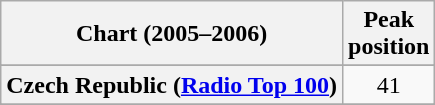<table class="wikitable sortable plainrowheaders" style="text-align:center">
<tr>
<th>Chart (2005–2006)</th>
<th>Peak<br>position</th>
</tr>
<tr>
</tr>
<tr>
</tr>
<tr>
<th scope="row">Czech Republic (<a href='#'>Radio Top 100</a>)</th>
<td align="center">41</td>
</tr>
<tr>
</tr>
<tr>
</tr>
<tr>
</tr>
<tr>
</tr>
<tr>
</tr>
<tr>
</tr>
<tr>
</tr>
</table>
